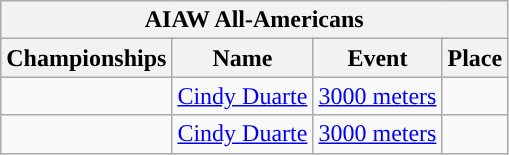<table class="wikitable sortable">
<tr>
<th colspan="5">AIAW All-Americans</th>
</tr>
<tr>
<th scope="col">Championships</th>
<th scope="col">Name</th>
<th scope="col">Event</th>
<th scope="col">Place</th>
</tr>
<tr>
<td></td>
<td><a href='#'>Cindy Duarte</a></td>
<td><a href='#'>3000 meters</a></td>
<td></td>
</tr>
<tr>
<td></td>
<td><a href='#'>Cindy Duarte</a></td>
<td><a href='#'>3000 meters</a></td>
<td></td>
</tr>
</table>
